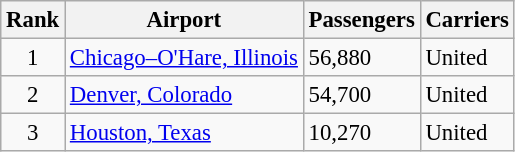<table class="wikitable sortable" style="font-size:95%;">
<tr>
<th>Rank</th>
<th>Airport</th>
<th>Passengers</th>
<th>Carriers</th>
</tr>
<tr>
<td align=center>1</td>
<td><a href='#'>Chicago–O'Hare, Illinois</a></td>
<td>56,880</td>
<td>United</td>
</tr>
<tr>
<td align=center>2</td>
<td><a href='#'>Denver, Colorado</a></td>
<td>54,700</td>
<td>United</td>
</tr>
<tr>
<td align=center>3</td>
<td><a href='#'>Houston, Texas</a></td>
<td>10,270</td>
<td>United</td>
</tr>
</table>
